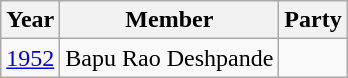<table class="wikitable sortable">
<tr>
<th>Year</th>
<th>Member</th>
<th colspan="2">Party</th>
</tr>
<tr>
<td><a href='#'>1952</a></td>
<td>Bapu Rao Deshpande</td>
<td></td>
</tr>
</table>
